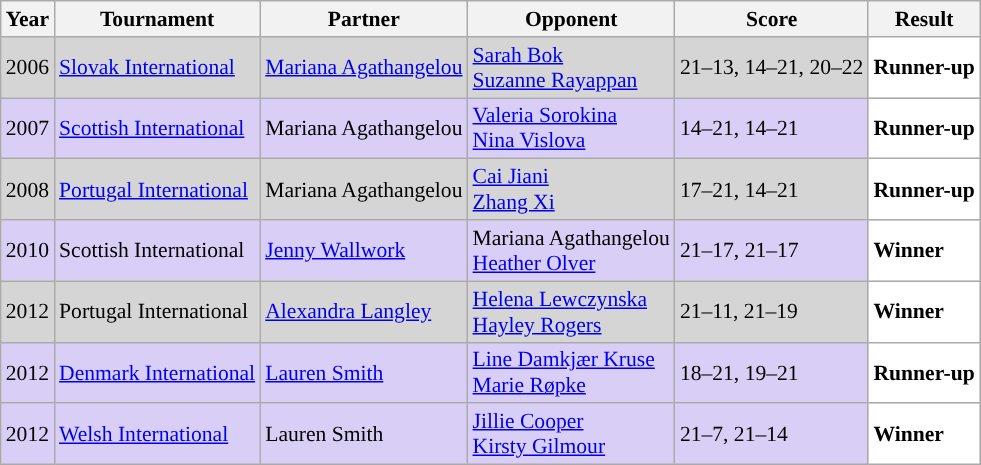<table class="sortable wikitable" style="font-size: 90%;">
<tr>
<th>Year</th>
<th>Tournament</th>
<th>Partner</th>
<th>Opponent</th>
<th>Score</th>
<th>Result</th>
</tr>
<tr style="background:#D5D5D5">
<td align="center">2006</td>
<td align="left"><a href='#'>Slovak International</a></td>
<td align="left"> <a href='#'>Mariana Agathangelou</a></td>
<td align="left"> <a href='#'>Sarah Bok</a> <br>  <a href='#'>Suzanne Rayappan</a></td>
<td align="left">21–13, 14–21, 20–22</td>
<td style="text-align:left; background:white"> <strong>Runner-up</strong></td>
</tr>
<tr style="background:#D8CEF6">
<td align="center">2007</td>
<td align="left"><a href='#'>Scottish International</a></td>
<td align="left"> Mariana Agathangelou</td>
<td align="left"> <a href='#'>Valeria Sorokina</a> <br>  <a href='#'>Nina Vislova</a></td>
<td align="left">14–21, 14–21</td>
<td style="text-align:left; background:white"> <strong>Runner-up</strong></td>
</tr>
<tr style="background:#D5D5D5">
<td align="center">2008</td>
<td align="left"><a href='#'>Portugal International</a></td>
<td align="left"> Mariana Agathangelou</td>
<td align="left"> <a href='#'>Cai Jiani</a> <br>  <a href='#'>Zhang Xi</a></td>
<td align="left">17–21, 14–21</td>
<td style="text-align:left; background:white"> <strong>Runner-up</strong></td>
</tr>
<tr style="background:#D8CEF6">
<td align="center">2010</td>
<td align="left">Scottish International</td>
<td align="left"> <a href='#'>Jenny Wallwork</a></td>
<td align="left"> Mariana Agathangelou <br>  <a href='#'>Heather Olver</a></td>
<td align="left">21–17, 21–17</td>
<td style="text-align:left; background:white"> <strong>Winner</strong></td>
</tr>
<tr style="background:#D5D5D5">
<td align="center">2012</td>
<td align="left">Portugal International</td>
<td align="left"> <a href='#'>Alexandra Langley</a></td>
<td align="left"> <a href='#'>Helena Lewczynska</a> <br>  <a href='#'>Hayley Rogers</a></td>
<td align="left">21–11, 21–19</td>
<td style="text-align:left; background:white"> <strong>Winner</strong></td>
</tr>
<tr style="background:#D8CEF6">
<td align="center">2012</td>
<td align="left"><a href='#'>Denmark International</a></td>
<td align="left"> <a href='#'>Lauren Smith</a></td>
<td align="left"> <a href='#'>Line Damkjær Kruse</a> <br>  <a href='#'>Marie Røpke</a></td>
<td align="left">18–21, 19–21</td>
<td style="text-align:left; background:white"> <strong>Runner-up</strong></td>
</tr>
<tr style="background:#D8CEF6">
<td align="center">2012</td>
<td align="left"><a href='#'>Welsh International</a></td>
<td align="left"> Lauren Smith</td>
<td align="left"> <a href='#'>Jillie Cooper</a> <br>  <a href='#'>Kirsty Gilmour</a></td>
<td align="left">21–7, 21–14</td>
<td style="text-align:left; background:white"> <strong>Winner</strong></td>
</tr>
</table>
